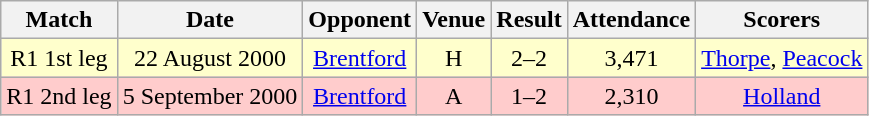<table class="wikitable" style="font-size:100%; text-align:center">
<tr>
<th>Match</th>
<th>Date</th>
<th>Opponent</th>
<th>Venue</th>
<th>Result</th>
<th>Attendance</th>
<th>Scorers</th>
</tr>
<tr style="background: #FFFFCC;">
<td>R1 1st leg</td>
<td>22 August 2000</td>
<td><a href='#'>Brentford</a></td>
<td>H</td>
<td>2–2</td>
<td>3,471</td>
<td><a href='#'>Thorpe</a>, <a href='#'>Peacock</a></td>
</tr>
<tr style="background: #FFCCCC;">
<td>R1 2nd leg</td>
<td>5 September 2000</td>
<td><a href='#'>Brentford</a></td>
<td>A</td>
<td>1–2</td>
<td>2,310</td>
<td><a href='#'>Holland</a></td>
</tr>
</table>
